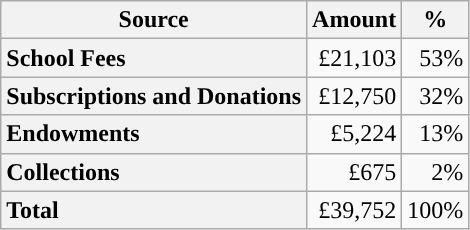<table class="wikitable">
<tr>
<th scope="col">Source</th>
<th scope="col">Amount</th>
<th scope="col">%</th>
</tr>
<tr>
<th scope="row" style="text-align:left;">School Fees</th>
<td style="text-align:right;">£21,103</td>
<td style="text-align:right;">53%</td>
</tr>
<tr>
<th scope="row" style="text-align:left;">Subscriptions and Donations</th>
<td style="text-align:right;">£12,750</td>
<td style="text-align:right;">32%</td>
</tr>
<tr>
<th scope="row" style="text-align:left;">Endowments</th>
<td style="text-align:right;">£5,224</td>
<td style="text-align:right;">13%</td>
</tr>
<tr>
<th scope="row" style="text-align:left;">Collections</th>
<td style="text-align:right;">£675</td>
<td style="text-align:right;">2%</td>
</tr>
<tr>
<th scope="row" style="text-align:left;">Total</th>
<td style="text-align:right;">£39,752</td>
<td style="text-align:right;">100%</td>
</tr>
</table>
